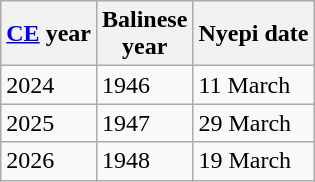<table class=wikitable>
<tr>
<th><a href='#'>CE</a> year</th>
<th>Balinese<br>year</th>
<th>Nyepi date</th>
</tr>
<tr>
<td>2024</td>
<td>1946</td>
<td>11 March</td>
</tr>
<tr>
<td>2025</td>
<td>1947</td>
<td>29 March</td>
</tr>
<tr>
<td>2026</td>
<td>1948</td>
<td>19 March</td>
</tr>
</table>
